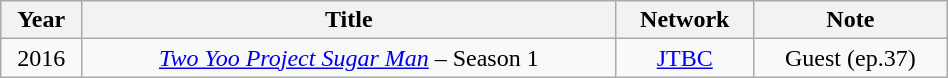<table width="50%" class="wikitable" style="text-align:center;">
<tr>
<th>Year</th>
<th>Title</th>
<th>Network</th>
<th>Note</th>
</tr>
<tr>
<td>2016</td>
<td><em><a href='#'>Two Yoo Project Sugar Man</a></em> – Season 1</td>
<td><a href='#'>JTBC</a></td>
<td>Guest (ep.37)</td>
</tr>
</table>
